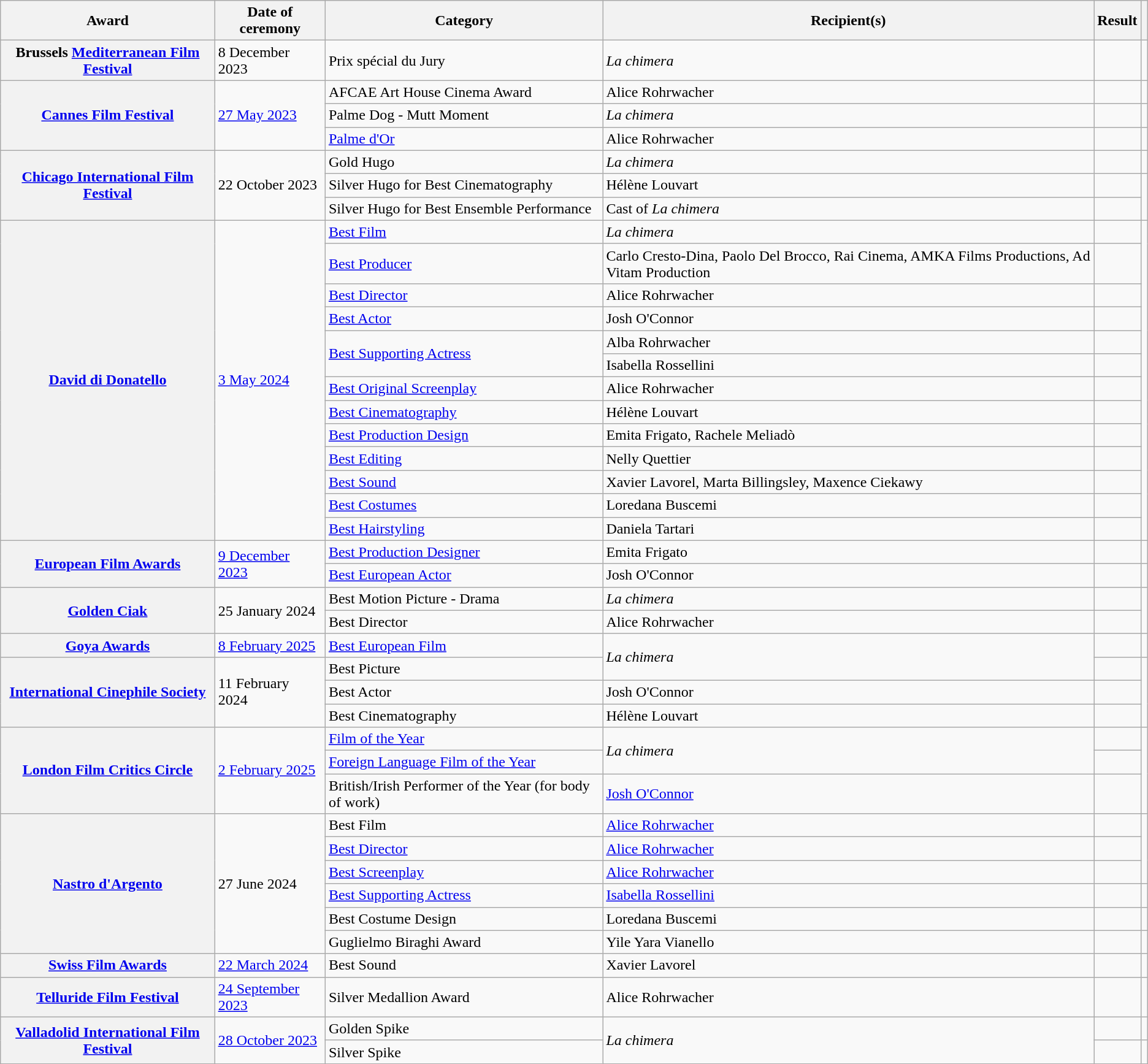<table class="wikitable sortable plainrowheaders">
<tr>
<th scope="col">Award</th>
<th scope="col">Date of ceremony</th>
<th scope="col">Category</th>
<th scope="col">Recipient(s)</th>
<th scope="col">Result</th>
<th scope="col" class="unsortable"></th>
</tr>
<tr>
<th scope="row">Brussels <a href='#'>Mediterranean Film Festival</a></th>
<td>8 December 2023</td>
<td>Prix spécial du Jury</td>
<td><em>La chimera</em></td>
<td></td>
<td align="center"></td>
</tr>
<tr>
<th scope="row" rowspan="3"><a href='#'>Cannes Film Festival</a></th>
<td rowspan="3"><a href='#'>27 May 2023</a></td>
<td>AFCAE Art House Cinema Award</td>
<td>Alice Rohrwacher</td>
<td></td>
<td align="center"></td>
</tr>
<tr>
<td>Palme Dog - Mutt Moment</td>
<td><em>La chimera</em></td>
<td></td>
<td align="center"></td>
</tr>
<tr>
<td><a href='#'>Palme d'Or</a></td>
<td>Alice Rohrwacher</td>
<td></td>
<td align="center"></td>
</tr>
<tr>
<th rowspan="3" scope="row"><a href='#'>Chicago International Film Festival</a></th>
<td rowspan="3">22 October 2023</td>
<td>Gold Hugo</td>
<td><em>La chimera</em></td>
<td></td>
<td align="center"></td>
</tr>
<tr>
<td>Silver Hugo for Best Cinematography</td>
<td>Hélène Louvart</td>
<td></td>
<td rowspan="2" align="center"></td>
</tr>
<tr>
<td>Silver Hugo for Best Ensemble Performance</td>
<td>Cast of <em>La chimera</em></td>
<td></td>
</tr>
<tr>
<th rowspan="13" scope="row"><a href='#'>David di Donatello</a></th>
<td rowspan="13"><a href='#'>3 May 2024</a></td>
<td><a href='#'>Best Film</a></td>
<td><em>La chimera</em></td>
<td></td>
<td rowspan="13" align="center"></td>
</tr>
<tr>
<td><a href='#'>Best Producer</a></td>
<td>Carlo Cresto-Dina, Paolo Del Brocco, Rai Cinema, AMKA Films Productions,  Ad Vitam Production</td>
<td></td>
</tr>
<tr>
<td><a href='#'>Best Director</a></td>
<td>Alice Rohrwacher</td>
<td></td>
</tr>
<tr>
<td><a href='#'>Best Actor</a></td>
<td>Josh O'Connor</td>
<td></td>
</tr>
<tr>
<td rowspan="2"><a href='#'>Best Supporting Actress</a></td>
<td>Alba Rohrwacher</td>
<td></td>
</tr>
<tr>
<td>Isabella Rossellini</td>
<td></td>
</tr>
<tr>
<td><a href='#'>Best Original Screenplay</a></td>
<td>Alice Rohrwacher</td>
<td></td>
</tr>
<tr>
<td><a href='#'>Best Cinematography</a></td>
<td>Hélène Louvart</td>
<td></td>
</tr>
<tr>
<td><a href='#'>Best Production Design</a></td>
<td>Emita Frigato, Rachele Meliadò</td>
<td></td>
</tr>
<tr>
<td><a href='#'>Best Editing</a></td>
<td>Nelly Quettier</td>
<td></td>
</tr>
<tr>
<td><a href='#'>Best Sound</a></td>
<td>Xavier Lavorel, Marta Billingsley, Maxence Ciekawy</td>
<td></td>
</tr>
<tr>
<td><a href='#'>Best Costumes</a></td>
<td>Loredana Buscemi</td>
<td></td>
</tr>
<tr>
<td><a href='#'>Best Hairstyling</a></td>
<td>Daniela Tartari</td>
<td></td>
</tr>
<tr>
<th rowspan="2"  scope="row"><a href='#'>European Film Awards</a></th>
<td rowspan="2"><a href='#'>9 December 2023</a></td>
<td><a href='#'>Best Production Designer</a></td>
<td>Emita Frigato</td>
<td></td>
<td align="center"></td>
</tr>
<tr>
<td><a href='#'>Best European Actor</a></td>
<td>Josh O'Connor</td>
<td></td>
<td align="center"></td>
</tr>
<tr>
<th rowspan="2" scope="row"><a href='#'>Golden Ciak</a></th>
<td rowspan="2">25 January 2024</td>
<td>Best Motion Picture - Drama</td>
<td><em>La chimera</em></td>
<td></td>
<td rowspan="2" align="center"></td>
</tr>
<tr>
<td>Best Director</td>
<td>Alice Rohrwacher</td>
<td></td>
</tr>
<tr>
<th scope="row"><a href='#'>Goya Awards</a></th>
<td><a href='#'>8 February 2025</a></td>
<td><a href='#'>Best European Film</a></td>
<td rowspan = "2"><em>La chimera</em></td>
<td></td>
<td></td>
</tr>
<tr>
<th scope="row" rowspan="3"><a href='#'>International Cinephile Society</a></th>
<td rowspan="3">11 February 2024</td>
<td>Best Picture</td>
<td></td>
<td align="center" rowspan="3"></td>
</tr>
<tr>
<td>Best Actor</td>
<td>Josh O'Connor</td>
<td></td>
</tr>
<tr>
<td>Best Cinematography</td>
<td>Hélène Louvart</td>
<td></td>
</tr>
<tr>
<th scope="row" rowspan="3"><a href='#'>London Film Critics Circle</a></th>
<td rowspan="3"><a href='#'>2 February 2025</a></td>
<td><a href='#'>Film of the Year</a></td>
<td rowspan="2"><em>La chimera</em></td>
<td></td>
<td rowspan="3" align="center"></td>
</tr>
<tr>
<td><a href='#'>Foreign Language Film of the Year</a></td>
<td></td>
</tr>
<tr>
<td>British/Irish Performer of the Year (for body of work)</td>
<td><a href='#'>Josh O'Connor</a></td>
<td></td>
</tr>
<tr>
<th rowspan="6" scope="row"><a href='#'>Nastro d'Argento</a></th>
<td rowspan="6">27 June 2024</td>
<td>Best Film</td>
<td><a href='#'>Alice Rohrwacher</a></td>
<td></td>
<td rowspan="3" align="center"></td>
</tr>
<tr>
<td><a href='#'>Best Director</a></td>
<td><a href='#'>Alice Rohrwacher</a></td>
<td></td>
</tr>
<tr>
<td><a href='#'>Best Screenplay</a></td>
<td><a href='#'>Alice Rohrwacher</a></td>
<td></td>
</tr>
<tr>
<td><a href='#'>Best Supporting Actress</a></td>
<td><a href='#'>Isabella Rossellini</a></td>
<td></td>
<td align="center"></td>
</tr>
<tr>
<td>Best Costume Design</td>
<td>Loredana Buscemi</td>
<td></td>
<td align="center"></td>
</tr>
<tr>
<td>Guglielmo Biraghi Award</td>
<td>Yile Yara Vianello</td>
<td></td>
<td align="center"></td>
</tr>
<tr>
<th scope="row"><a href='#'>Swiss Film Awards</a></th>
<td><a href='#'>22 March 2024</a></td>
<td>Best Sound</td>
<td>Xavier Lavorel</td>
<td></td>
<td align="center"></td>
</tr>
<tr>
<th scope="row"><a href='#'>Telluride Film Festival</a></th>
<td><a href='#'>24 September 2023</a></td>
<td>Silver Medallion Award</td>
<td>Alice Rohrwacher</td>
<td></td>
<td align="center"></td>
</tr>
<tr>
<th rowspan="2" scope="row"><a href='#'>Valladolid International Film Festival</a></th>
<td rowspan="2"><a href='#'>28 October 2023</a></td>
<td>Golden Spike</td>
<td rowspan="2"><em>La chimera</em></td>
<td></td>
<td align="center"></td>
</tr>
<tr>
<td>Silver Spike</td>
<td></td>
<td align="center"></td>
</tr>
</table>
